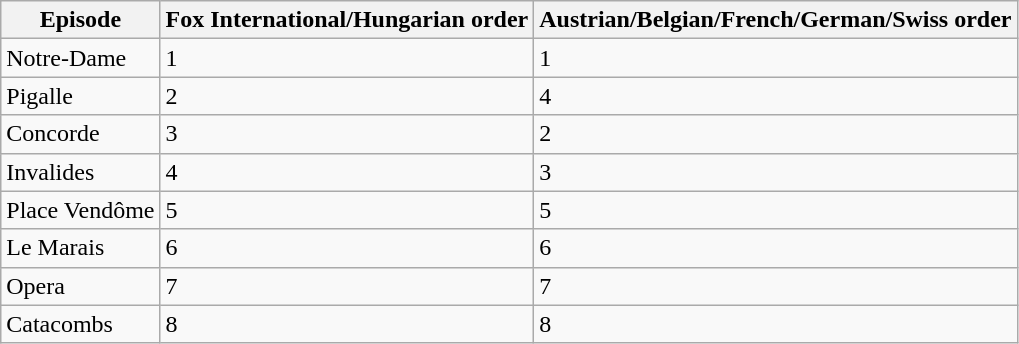<table class="wikitable sortable" border="1">
<tr>
<th>Episode</th>
<th>Fox International/Hungarian order</th>
<th>Austrian/Belgian/French/German/Swiss order</th>
</tr>
<tr>
<td>Notre-Dame</td>
<td>1</td>
<td>1</td>
</tr>
<tr>
<td>Pigalle</td>
<td>2</td>
<td>4</td>
</tr>
<tr>
<td>Concorde</td>
<td>3</td>
<td>2</td>
</tr>
<tr>
<td>Invalides</td>
<td>4</td>
<td>3</td>
</tr>
<tr>
<td>Place Vendôme</td>
<td>5</td>
<td>5</td>
</tr>
<tr>
<td>Le Marais</td>
<td>6</td>
<td>6</td>
</tr>
<tr>
<td>Opera</td>
<td>7</td>
<td>7</td>
</tr>
<tr>
<td>Catacombs</td>
<td>8</td>
<td>8</td>
</tr>
</table>
